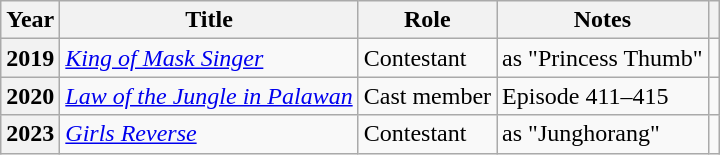<table class="wikitable plainrowheaders">
<tr>
<th scope="col">Year</th>
<th scope="col">Title</th>
<th scope="col">Role</th>
<th scope="col">Notes</th>
<th scope="col"></th>
</tr>
<tr>
<th scope="row">2019</th>
<td><em><a href='#'>King of Mask Singer</a></em></td>
<td>Contestant</td>
<td>as "Princess Thumb"</td>
<td style="text-align:center"></td>
</tr>
<tr>
<th scope="row">2020</th>
<td><em><a href='#'>Law of the Jungle in Palawan</a></em></td>
<td>Cast member</td>
<td>Episode 411–415</td>
<td style="text-align:center"></td>
</tr>
<tr>
<th scope="row">2023</th>
<td><em><a href='#'>Girls Reverse</a></em></td>
<td>Contestant</td>
<td>as "Junghorang"</td>
<td style="text-align:center"></td>
</tr>
</table>
